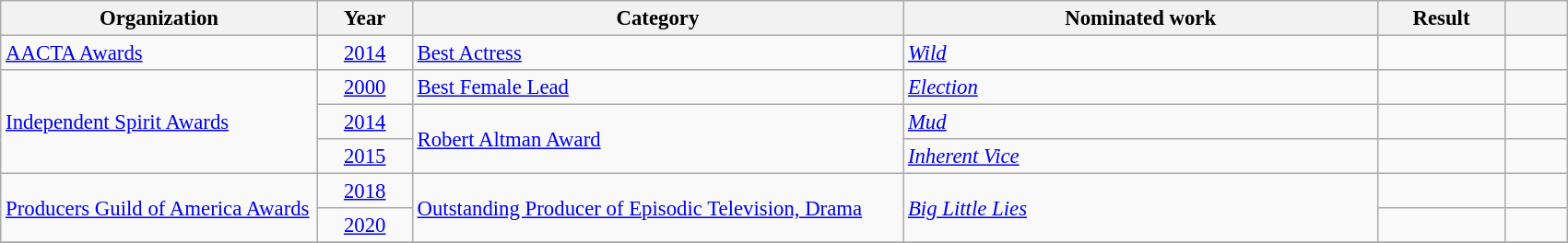<table class="wikitable sortable plainrowheaders" style="font-size:95%;">
<tr>
<th scope="col" style="width:20%;">Organization</th>
<th scope="col" style="width:6%;">Year</th>
<th scope="col" style="width:31%;">Category</th>
<th scope="col" style="width:30%;">Nominated work</th>
<th scope="col" style="width:8%;">Result</th>
<th scope="col" style="width:4%;" class="unsortable"></th>
</tr>
<tr>
<td><a href='#'>AACTA Awards</a></td>
<td scope="row" style=text-align:center;"><a href='#'>2014</a></td>
<td><a href='#'>Best Actress</a></td>
<td><em><a href='#'>Wild</a></em></td>
<td></td>
<td style="text-align:center;"></td>
</tr>
<tr>
<td rowspan="3"><a href='#'>Independent Spirit Awards</a></td>
<td scope="row" style=text-align:center;"><a href='#'>2000</a></td>
<td><a href='#'>Best Female Lead</a></td>
<td><em><a href='#'>Election</a></em></td>
<td></td>
<td style="text-align:center;"></td>
</tr>
<tr>
<td scope="row" style=text-align:center;"><a href='#'>2014</a></td>
<td rowspan="2"><a href='#'>Robert Altman Award</a></td>
<td><em><a href='#'>Mud</a></em></td>
<td></td>
<td style="text-align:center;"></td>
</tr>
<tr>
<td scope="row" style=text-align:center;"><a href='#'>2015</a></td>
<td><em><a href='#'>Inherent Vice</a></em></td>
<td></td>
<td style="text-align:center;"></td>
</tr>
<tr>
<td rowspan="2"><a href='#'>Producers Guild of America Awards</a></td>
<td scope="row" style=text-align:center;"><a href='#'>2018</a></td>
<td rowspan="2"><a href='#'>Outstanding Producer of Episodic Television, Drama</a></td>
<td rowspan="2"><em><a href='#'>Big Little Lies</a></em></td>
<td></td>
<td style="text-align:center;"></td>
</tr>
<tr>
<td scope="row" style=text-align:center;"><a href='#'>2020</a></td>
<td></td>
<td style="text-align:center;"></td>
</tr>
<tr>
</tr>
</table>
